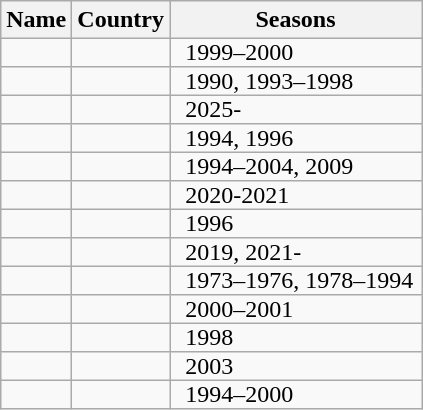<table class="wikitable sortable" style="text-align:center style="font-size: 85%; line-height: 23px">
<tr>
<th scope=col>Name</th>
<th scope=col>Country</th>
<th scope=col>Seasons</th>
</tr>
<tr>
<td align="left" style="padding: 0px 5px 0px 10px"></td>
<td align="left"></td>
<td style="padding: 0px 5px 0px 10px">1999–2000</td>
</tr>
<tr>
<td align="left" style="padding: 0px 5px 0px 10px"></td>
<td align="left"></td>
<td style="padding: 0px 5px 0px 10px">1990, 1993–1998</td>
</tr>
<tr>
<td align="left" style="padding: 0px 5px 0px 10px"><strong></strong></td>
<td align="left"></td>
<td style="padding: 0px 5px 0px 10px">2025-</td>
</tr>
<tr>
<td align="left" style="padding: 0px 5px 0px 10px"></td>
<td align="left"></td>
<td style="padding: 0px 5px 0px 10px">1994, 1996</td>
</tr>
<tr>
<td align="left" style="padding: 0px 5px 0px 10px"></td>
<td align="left"></td>
<td style="padding: 0px 5px 0px 10px">1994–2004, 2009</td>
</tr>
<tr>
<td align="left" style="padding: 0px 5px 0px 10px"></td>
<td align="left"></td>
<td style="padding: 0px 5px 0px 10px">2020-2021</td>
</tr>
<tr>
<td align="left" style="padding: 0px 5px 0px 10px"></td>
<td align="left"></td>
<td style="padding: 0px 5px 0px 10px">1996</td>
</tr>
<tr>
<td align="left" style="padding: 0px 5px 0px 10px"><strong></strong></td>
<td align="left"></td>
<td style="padding: 0px 5px 0px 10px">2019, 2021-</td>
</tr>
<tr>
<td align="left" style="padding: 0px 5px 0px 10px"></td>
<td align="left"></td>
<td style="padding: 0px 5px 0px 10px">1973–1976, 1978–1994</td>
</tr>
<tr>
<td align="left" style="padding: 0px 5px 0px 10px"></td>
<td align="left"></td>
<td style="padding: 0px 5px 0px 10px">2000–2001</td>
</tr>
<tr>
<td align="left" style="padding: 0px 5px 0px 10px"></td>
<td align="left"></td>
<td style="padding: 0px 5px 0px 10px">1998</td>
</tr>
<tr>
<td align="left" style="padding: 0px 5px 0px 10px"></td>
<td align="left"></td>
<td style="padding: 0px 5px 0px 10px">2003</td>
</tr>
<tr>
<td align="left" style="padding: 0px 5px 0px 10px"></td>
<td align="left"></td>
<td style="padding: 0px 5px 0px 10px">1994–2000</td>
</tr>
</table>
